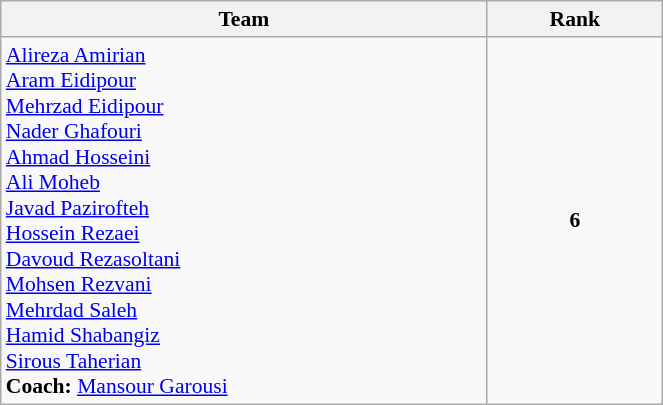<table class="wikitable" width="35%" style="text-align:left; font-size:90%">
<tr>
<th width="13%">Team</th>
<th width="4%">Rank</th>
</tr>
<tr>
<td><a href='#'>Alireza Amirian</a><br><a href='#'>Aram Eidipour</a><br><a href='#'>Mehrzad Eidipour</a><br><a href='#'>Nader Ghafouri</a><br><a href='#'>Ahmad Hosseini</a><br><a href='#'>Ali Moheb</a><br><a href='#'>Javad Pazirofteh</a><br><a href='#'>Hossein Rezaei</a><br><a href='#'>Davoud Rezasoltani</a><br><a href='#'>Mohsen Rezvani</a><br><a href='#'>Mehrdad Saleh</a><br><a href='#'>Hamid Shabangiz</a><br><a href='#'>Sirous Taherian</a><br><strong>Coach:</strong> <a href='#'>Mansour Garousi</a></td>
<td align=center><strong>6</strong></td>
</tr>
</table>
